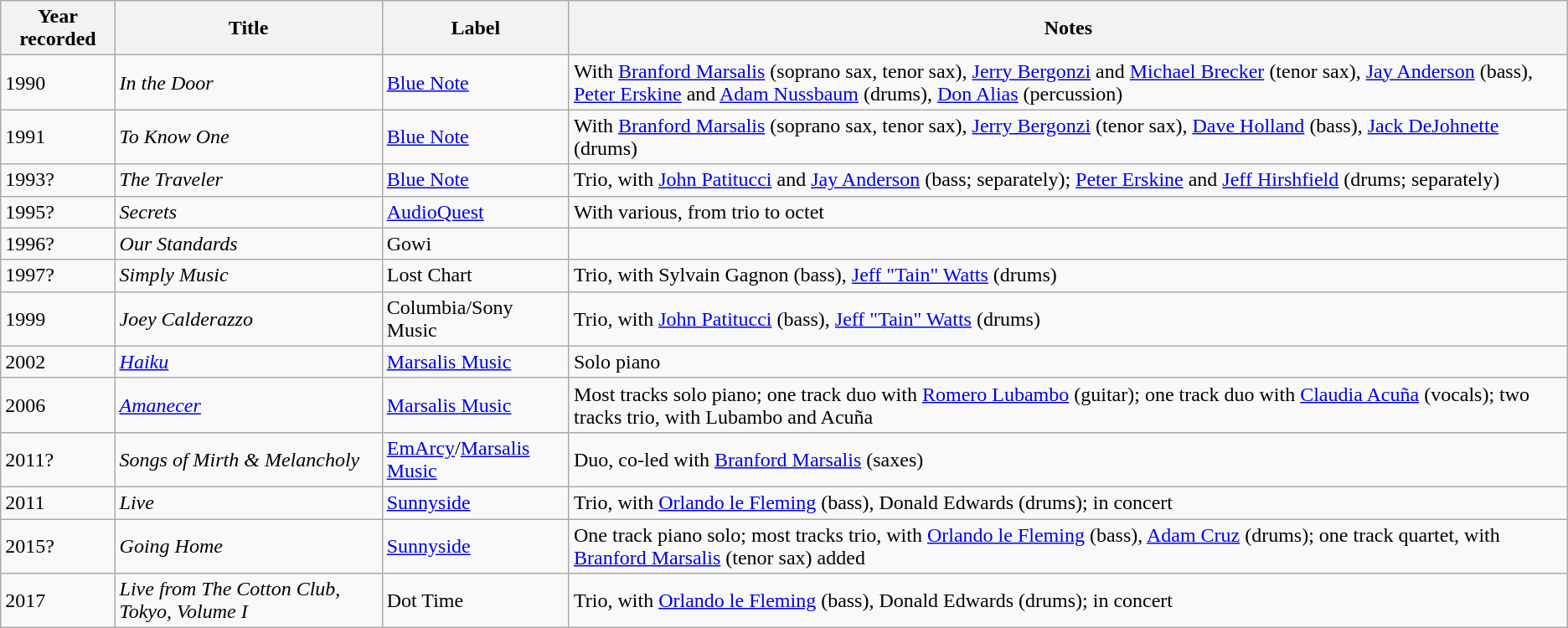<table class="wikitable sortable">
<tr>
<th>Year recorded</th>
<th>Title</th>
<th>Label</th>
<th>Notes</th>
</tr>
<tr>
<td>1990</td>
<td><em>In the Door</em></td>
<td><a href='#'>Blue Note</a></td>
<td>With <a href='#'>Branford Marsalis</a> (soprano sax, tenor sax), <a href='#'>Jerry Bergonzi</a> and <a href='#'>Michael Brecker</a> (tenor sax), <a href='#'>Jay Anderson</a> (bass), <a href='#'>Peter Erskine</a> and <a href='#'>Adam Nussbaum</a> (drums), <a href='#'>Don Alias</a> (percussion)</td>
</tr>
<tr>
<td>1991</td>
<td><em>To Know One</em></td>
<td><a href='#'>Blue Note</a></td>
<td>With <a href='#'>Branford Marsalis</a> (soprano sax, tenor sax), <a href='#'>Jerry Bergonzi</a> (tenor sax), <a href='#'>Dave Holland</a> (bass), <a href='#'>Jack DeJohnette</a> (drums)</td>
</tr>
<tr>
<td>1993?</td>
<td><em>The Traveler</em></td>
<td><a href='#'>Blue Note</a></td>
<td>Trio, with <a href='#'>John Patitucci</a> and <a href='#'>Jay Anderson</a> (bass; separately); <a href='#'>Peter Erskine</a> and <a href='#'>Jeff Hirshfield</a> (drums; separately)</td>
</tr>
<tr>
<td>1995?</td>
<td><em>Secrets</em></td>
<td><a href='#'>AudioQuest</a></td>
<td>With various, from trio to octet</td>
</tr>
<tr>
<td>1996?</td>
<td><em>Our Standards</em></td>
<td>Gowi</td>
<td></td>
</tr>
<tr>
<td>1997?</td>
<td><em>Simply Music</em></td>
<td>Lost Chart</td>
<td>Trio, with Sylvain Gagnon (bass), <a href='#'>Jeff "Tain" Watts</a> (drums)</td>
</tr>
<tr>
<td>1999</td>
<td><em>Joey Calderazzo</em></td>
<td>Columbia/Sony Music</td>
<td>Trio, with <a href='#'>John Patitucci</a> (bass), <a href='#'>Jeff "Tain" Watts</a> (drums)</td>
</tr>
<tr>
<td>2002</td>
<td><em><a href='#'>Haiku</a></em></td>
<td><a href='#'>Marsalis Music</a></td>
<td>Solo piano</td>
</tr>
<tr>
<td>2006</td>
<td><em><a href='#'>Amanecer</a></em></td>
<td><a href='#'>Marsalis Music</a></td>
<td>Most tracks solo piano; one track duo with <a href='#'>Romero Lubambo</a> (guitar); one track duo with <a href='#'>Claudia Acuña</a> (vocals); two tracks trio, with Lubambo and Acuña</td>
</tr>
<tr>
<td>2011?</td>
<td><em>Songs of Mirth & Melancholy</em></td>
<td><a href='#'>EmArcy</a>/<a href='#'>Marsalis Music</a></td>
<td>Duo, co-led with <a href='#'>Branford Marsalis</a> (saxes)</td>
</tr>
<tr>
<td>2011</td>
<td><em>Live</em></td>
<td><a href='#'>Sunnyside</a></td>
<td>Trio, with <a href='#'>Orlando le Fleming</a> (bass), Donald Edwards (drums); in concert</td>
</tr>
<tr>
<td>2015?</td>
<td><em>Going Home</em></td>
<td><a href='#'>Sunnyside</a></td>
<td>One track piano solo; most tracks trio, with <a href='#'>Orlando le Fleming</a> (bass), <a href='#'>Adam Cruz</a> (drums); one track quartet, with <a href='#'>Branford Marsalis</a> (tenor sax) added</td>
</tr>
<tr>
<td>2017</td>
<td><em>Live from The Cotton Club, Tokyo, Volume I</em></td>
<td>Dot Time</td>
<td>Trio, with <a href='#'>Orlando le Fleming</a> (bass), Donald Edwards (drums); in concert</td>
</tr>
</table>
